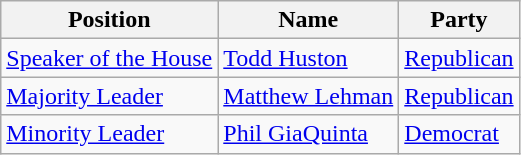<table class=wikitable>
<tr>
<th>Position</th>
<th>Name</th>
<th>Party</th>
</tr>
<tr>
<td><a href='#'>Speaker of the House</a></td>
<td><a href='#'>Todd Huston</a></td>
<td><a href='#'>Republican</a></td>
</tr>
<tr>
<td><a href='#'>Majority Leader</a></td>
<td><a href='#'>Matthew Lehman</a></td>
<td><a href='#'>Republican</a></td>
</tr>
<tr>
<td><a href='#'>Minority Leader</a></td>
<td><a href='#'>Phil GiaQuinta</a></td>
<td><a href='#'>Democrat</a></td>
</tr>
</table>
